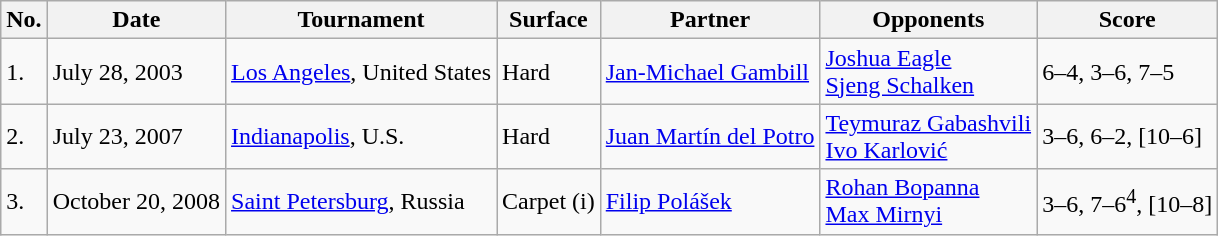<table class="sortable wikitable">
<tr>
<th>No.</th>
<th>Date</th>
<th>Tournament</th>
<th>Surface</th>
<th>Partner</th>
<th>Opponents</th>
<th>Score</th>
</tr>
<tr>
<td>1.</td>
<td>July 28, 2003</td>
<td><a href='#'>Los Angeles</a>, United States</td>
<td>Hard</td>
<td> <a href='#'>Jan-Michael Gambill</a></td>
<td> <a href='#'>Joshua Eagle</a> <br>  <a href='#'>Sjeng Schalken</a></td>
<td>6–4, 3–6, 7–5</td>
</tr>
<tr>
<td>2.</td>
<td>July 23, 2007</td>
<td><a href='#'>Indianapolis</a>, U.S.</td>
<td>Hard</td>
<td> <a href='#'>Juan Martín del Potro</a></td>
<td> <a href='#'>Teymuraz Gabashvili</a> <br>  <a href='#'>Ivo Karlović</a></td>
<td>3–6, 6–2, [10–6]</td>
</tr>
<tr>
<td>3.</td>
<td>October 20, 2008</td>
<td><a href='#'>Saint Petersburg</a>, Russia</td>
<td>Carpet (i)</td>
<td> <a href='#'>Filip Polášek</a></td>
<td> <a href='#'>Rohan Bopanna</a> <br>  <a href='#'>Max Mirnyi</a></td>
<td>3–6, 7–6<sup>4</sup>, [10–8]</td>
</tr>
</table>
